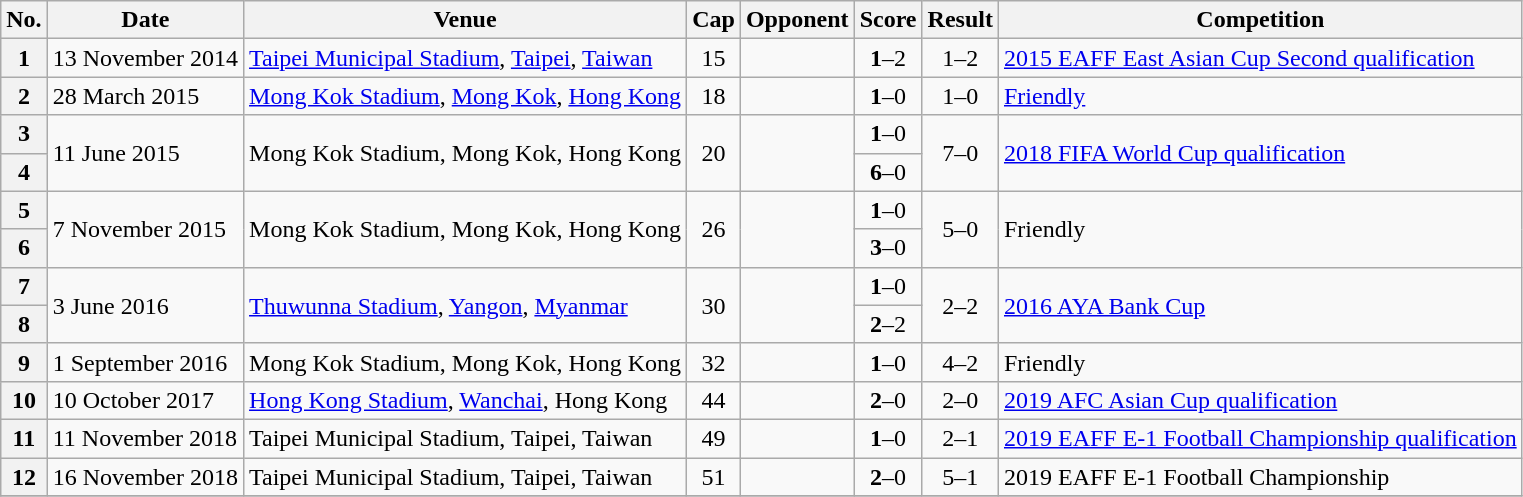<table class="wikitable sortable plainrowheaders">
<tr>
<th scope=col>No.</th>
<th scope=col data-sort-type=date>Date</th>
<th scope=col>Venue</th>
<th scope=col>Cap</th>
<th scope=col>Opponent</th>
<th scope=col>Score</th>
<th scope=col>Result</th>
<th scope=col>Competition</th>
</tr>
<tr>
<th scope=row>1</th>
<td>13 November 2014</td>
<td><a href='#'>Taipei Municipal Stadium</a>, <a href='#'>Taipei</a>, <a href='#'>Taiwan</a></td>
<td align=center>15</td>
<td></td>
<td align=center><strong>1</strong>–2</td>
<td align=center>1–2</td>
<td><a href='#'>2015 EAFF East Asian Cup Second qualification</a></td>
</tr>
<tr>
<th scope=row>2</th>
<td>28 March 2015</td>
<td><a href='#'>Mong Kok Stadium</a>, <a href='#'>Mong Kok</a>, <a href='#'>Hong Kong</a></td>
<td align=center>18</td>
<td></td>
<td align=center><strong>1</strong>–0</td>
<td align=center>1–0</td>
<td><a href='#'>Friendly</a></td>
</tr>
<tr>
<th scope=row>3</th>
<td rowspan=2>11 June 2015</td>
<td rowspan=2>Mong Kok Stadium, Mong Kok, Hong Kong</td>
<td rowspan=2 align=center>20</td>
<td rowspan=2></td>
<td align=center><strong>1</strong>–0</td>
<td rowspan=2 align=center>7–0</td>
<td rowspan=2><a href='#'>2018 FIFA World Cup qualification</a></td>
</tr>
<tr>
<th scope=row>4</th>
<td align=center><strong>6</strong>–0</td>
</tr>
<tr>
<th scope=row>5</th>
<td rowspan=2>7 November 2015</td>
<td rowspan=2>Mong Kok Stadium, Mong Kok, Hong Kong</td>
<td rowspan=2 align=center>26</td>
<td rowspan=2></td>
<td align=center><strong>1</strong>–0</td>
<td rowspan=2 align=center>5–0</td>
<td rowspan=2>Friendly</td>
</tr>
<tr>
<th scope=row>6</th>
<td align=center><strong>3</strong>–0</td>
</tr>
<tr>
<th scope=row>7</th>
<td rowspan=2>3 June 2016</td>
<td rowspan=2><a href='#'>Thuwunna Stadium</a>, <a href='#'>Yangon</a>, <a href='#'>Myanmar</a></td>
<td rowspan=2 align=center>30</td>
<td rowspan=2></td>
<td align=center><strong>1</strong>–0</td>
<td rowspan=2 align=center>2–2 </td>
<td rowspan=2><a href='#'>2016 AYA Bank Cup</a></td>
</tr>
<tr>
<th scope=row>8</th>
<td align=center><strong>2</strong>–2</td>
</tr>
<tr>
<th scope=row>9</th>
<td>1 September 2016</td>
<td>Mong Kok Stadium, Mong Kok, Hong Kong</td>
<td align=center>32</td>
<td></td>
<td align=center><strong>1</strong>–0</td>
<td align=center>4–2</td>
<td>Friendly</td>
</tr>
<tr>
<th scope=row>10</th>
<td>10 October 2017</td>
<td><a href='#'>Hong Kong Stadium</a>, <a href='#'>Wanchai</a>, Hong Kong</td>
<td align=center>44</td>
<td></td>
<td align=center><strong>2</strong>–0</td>
<td align=center>2–0</td>
<td><a href='#'>2019 AFC Asian Cup qualification</a></td>
</tr>
<tr>
<th scope=row>11</th>
<td>11 November 2018</td>
<td>Taipei Municipal Stadium, Taipei, Taiwan</td>
<td align=center>49</td>
<td></td>
<td align=center><strong>1</strong>–0</td>
<td align=center>2–1</td>
<td><a href='#'>2019 EAFF E-1 Football Championship qualification</a></td>
</tr>
<tr>
<th scope=row>12</th>
<td>16 November 2018</td>
<td>Taipei Municipal Stadium, Taipei, Taiwan</td>
<td align=center>51</td>
<td></td>
<td align=center><strong>2</strong>–0</td>
<td align=center>5–1</td>
<td>2019 EAFF E-1 Football Championship</td>
</tr>
<tr>
</tr>
</table>
